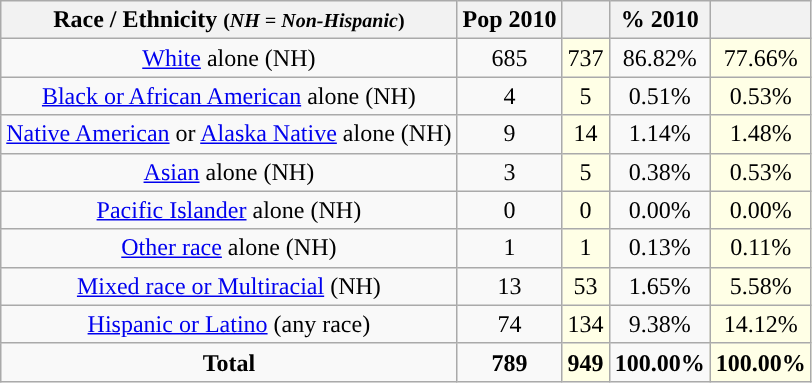<table class="wikitable" style="text-align:center;">
<tr>
<th>Race / Ethnicity <small>(<em>NH = Non-Hispanic</em>)</small></th>
<th>Pop 2010</th>
<th></th>
<th>% 2010</th>
<th></th>
</tr>
<tr>
<td><a href='#'>White</a> alone (NH)</td>
<td>685</td>
<td style='background: #ffffe6;'>737</td>
<td>86.82%</td>
<td style='background: #ffffe6;'>77.66%</td>
</tr>
<tr>
<td><a href='#'>Black or African American</a> alone (NH)</td>
<td>4</td>
<td style='background: #ffffe6;'>5</td>
<td>0.51%</td>
<td style='background: #ffffe6;'>0.53%</td>
</tr>
<tr>
<td><a href='#'>Native American</a> or <a href='#'>Alaska Native</a> alone (NH)</td>
<td>9</td>
<td style='background: #ffffe6;'>14</td>
<td>1.14%</td>
<td style='background: #ffffe6;'>1.48%</td>
</tr>
<tr>
<td><a href='#'>Asian</a> alone (NH)</td>
<td>3</td>
<td style='background: #ffffe6;'>5</td>
<td>0.38%</td>
<td style='background: #ffffe6;'>0.53%</td>
</tr>
<tr>
<td><a href='#'>Pacific Islander</a> alone (NH)</td>
<td>0</td>
<td style='background: #ffffe6;'>0</td>
<td>0.00%</td>
<td style='background: #ffffe6;'>0.00%</td>
</tr>
<tr>
<td><a href='#'>Other race</a> alone (NH)</td>
<td>1</td>
<td style='background: #ffffe6;'>1</td>
<td>0.13%</td>
<td style='background: #ffffe6;'>0.11%</td>
</tr>
<tr>
<td><a href='#'>Mixed race or Multiracial</a> (NH)</td>
<td>13</td>
<td style='background: #ffffe6;'>53</td>
<td>1.65%</td>
<td style='background: #ffffe6;'>5.58%</td>
</tr>
<tr>
<td><a href='#'>Hispanic or Latino</a> (any race)</td>
<td>74</td>
<td style='background: #ffffe6;'>134</td>
<td>9.38%</td>
<td style='background: #ffffe6;'>14.12%</td>
</tr>
<tr>
<td><strong>Total</strong></td>
<td><strong>789</strong></td>
<td style='background: #ffffe6;'><strong>949</strong></td>
<td><strong>100.00%</strong></td>
<td style='background: #ffffe6;'><strong>100.00%</strong></td>
</tr>
</table>
